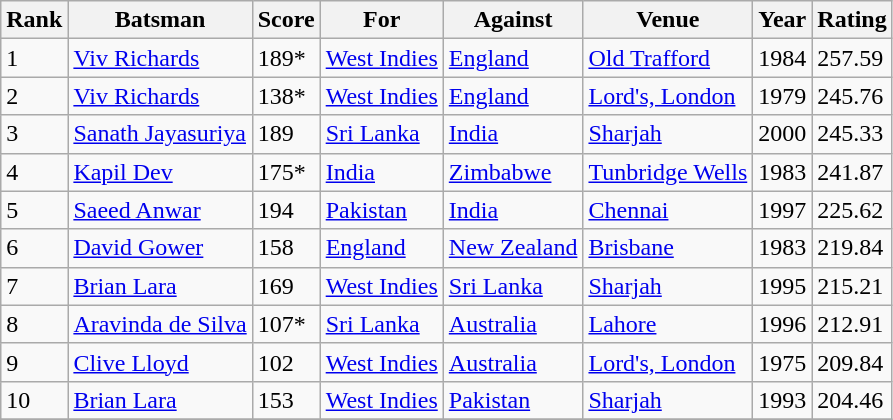<table class="wikitable">
<tr>
<th>Rank</th>
<th>Batsman</th>
<th>Score</th>
<th>For</th>
<th>Against</th>
<th>Venue</th>
<th>Year</th>
<th>Rating</th>
</tr>
<tr>
<td>1</td>
<td><a href='#'>Viv Richards</a></td>
<td>189*</td>
<td><a href='#'>West Indies</a></td>
<td><a href='#'>England</a></td>
<td><a href='#'>Old Trafford</a></td>
<td>1984</td>
<td>257.59</td>
</tr>
<tr>
<td>2</td>
<td><a href='#'>Viv Richards</a></td>
<td>138*</td>
<td><a href='#'>West Indies</a></td>
<td><a href='#'>England</a></td>
<td><a href='#'>Lord's, London</a></td>
<td>1979</td>
<td>245.76</td>
</tr>
<tr>
<td>3</td>
<td><a href='#'>Sanath Jayasuriya</a></td>
<td>189</td>
<td><a href='#'>Sri Lanka</a></td>
<td><a href='#'>India</a></td>
<td><a href='#'>Sharjah</a></td>
<td>2000</td>
<td>245.33</td>
</tr>
<tr>
<td>4</td>
<td><a href='#'>Kapil Dev</a></td>
<td>175*</td>
<td><a href='#'>India</a></td>
<td><a href='#'>Zimbabwe</a></td>
<td><a href='#'>Tunbridge Wells</a></td>
<td>1983</td>
<td>241.87</td>
</tr>
<tr>
<td>5</td>
<td><a href='#'>Saeed Anwar</a></td>
<td>194</td>
<td><a href='#'>Pakistan</a></td>
<td><a href='#'>India</a></td>
<td><a href='#'>Chennai</a></td>
<td>1997</td>
<td>225.62</td>
</tr>
<tr>
<td>6</td>
<td><a href='#'>David Gower</a></td>
<td>158</td>
<td><a href='#'>England</a></td>
<td><a href='#'>New Zealand</a></td>
<td><a href='#'>Brisbane</a></td>
<td>1983</td>
<td>219.84</td>
</tr>
<tr>
<td>7</td>
<td><a href='#'>Brian Lara</a></td>
<td>169</td>
<td><a href='#'>West Indies</a></td>
<td><a href='#'>Sri Lanka</a></td>
<td><a href='#'>Sharjah</a></td>
<td>1995</td>
<td>215.21</td>
</tr>
<tr>
<td>8</td>
<td><a href='#'>Aravinda de Silva</a></td>
<td>107*</td>
<td><a href='#'>Sri Lanka</a></td>
<td><a href='#'>Australia</a></td>
<td><a href='#'>Lahore</a></td>
<td>1996</td>
<td>212.91</td>
</tr>
<tr>
<td>9</td>
<td><a href='#'>Clive Lloyd</a></td>
<td>102</td>
<td><a href='#'>West Indies</a></td>
<td><a href='#'>Australia</a></td>
<td><a href='#'>Lord's, London</a></td>
<td>1975</td>
<td>209.84</td>
</tr>
<tr>
<td>10</td>
<td><a href='#'>Brian Lara</a></td>
<td>153</td>
<td><a href='#'>West Indies</a></td>
<td><a href='#'>Pakistan</a></td>
<td><a href='#'>Sharjah</a></td>
<td>1993</td>
<td>204.46</td>
</tr>
<tr>
</tr>
</table>
